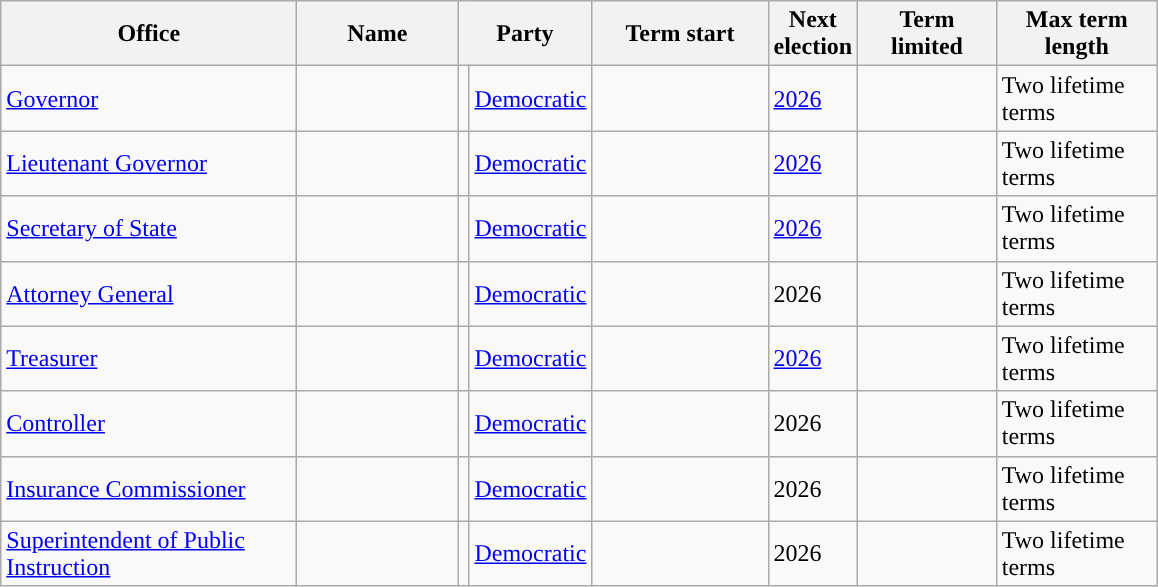<table class="sortable wikitable">
<tr>
<th scope="col" width=190>Office</th>
<th scope="col" width=100>Name</th>
<th scope="col" width=75 colspan=2>Party</th>
<th scope="col" width=110>Term start</th>
<th scope="col" width=50>Next election</th>
<th scope="col" width=85>Term limited</th>
<th scope="col" width=100>Max term length</th>
</tr>
<tr>
<td><a href='#'>Governor</a></td>
<td></td>
<td style="background-color:"></td>
<td><a href='#'>Democratic</a></td>
<td></td>
<td><a href='#'>2026</a></td>
<td></td>
<td>Two lifetime terms</td>
</tr>
<tr>
<td><a href='#'>Lieutenant Governor</a></td>
<td></td>
<td style="background-color:"></td>
<td><a href='#'>Democratic</a></td>
<td></td>
<td><a href='#'>2026</a></td>
<td></td>
<td>Two lifetime terms</td>
</tr>
<tr>
<td><a href='#'>Secretary of State</a></td>
<td></td>
<td style="background-color:"></td>
<td><a href='#'>Democratic</a></td>
<td></td>
<td><a href='#'>2026</a></td>
<td></td>
<td>Two lifetime terms</td>
</tr>
<tr>
<td><a href='#'>Attorney General</a></td>
<td></td>
<td style="background-color:"></td>
<td><a href='#'>Democratic</a></td>
<td></td>
<td>2026</td>
<td></td>
<td>Two lifetime terms</td>
</tr>
<tr>
<td><a href='#'>Treasurer</a></td>
<td></td>
<td style="background-color:"></td>
<td><a href='#'>Democratic</a></td>
<td></td>
<td><a href='#'>2026</a></td>
<td></td>
<td>Two lifetime terms</td>
</tr>
<tr>
<td><a href='#'>Controller</a></td>
<td></td>
<td style="background-color:"></td>
<td><a href='#'>Democratic</a></td>
<td></td>
<td>2026</td>
<td></td>
<td>Two lifetime terms</td>
</tr>
<tr>
<td><a href='#'>Insurance Commissioner</a></td>
<td></td>
<td style="background-color:"></td>
<td><a href='#'>Democratic</a></td>
<td></td>
<td>2026</td>
<td></td>
<td>Two lifetime terms</td>
</tr>
<tr>
<td><a href='#'>Superintendent of Public Instruction</a></td>
<td></td>
<td style="background-color:"></td>
<td><a href='#'>Democratic</a></td>
<td></td>
<td>2026</td>
<td></td>
<td>Two lifetime terms</td>
</tr>
</table>
